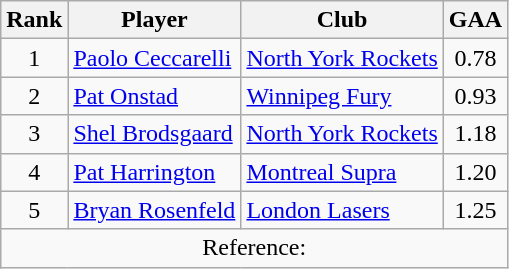<table class="wikitable">
<tr>
<th>Rank</th>
<th>Player</th>
<th>Club</th>
<th>GAA</th>
</tr>
<tr>
<td rowspan="1" align=center>1</td>
<td> <a href='#'>Paolo Ceccarelli</a></td>
<td><a href='#'>North York Rockets</a></td>
<td align=center>0.78</td>
</tr>
<tr>
<td rowspan="1" align=center>2</td>
<td> <a href='#'>Pat Onstad</a></td>
<td><a href='#'>Winnipeg Fury</a></td>
<td align=center>0.93</td>
</tr>
<tr>
<td rowspan="1" align=center>3</td>
<td> <a href='#'>Shel Brodsgaard</a></td>
<td><a href='#'>North York Rockets</a></td>
<td align=center>1.18</td>
</tr>
<tr>
<td rowspan="1" align=center>4</td>
<td> <a href='#'>Pat Harrington</a></td>
<td><a href='#'>Montreal Supra</a></td>
<td align=center>1.20</td>
</tr>
<tr>
<td rowspan="1" align=center>5</td>
<td> <a href='#'>Bryan Rosenfeld</a></td>
<td><a href='#'>London Lasers</a></td>
<td align=center>1.25</td>
</tr>
<tr>
<td colspan=4 align=center>Reference:</td>
</tr>
</table>
